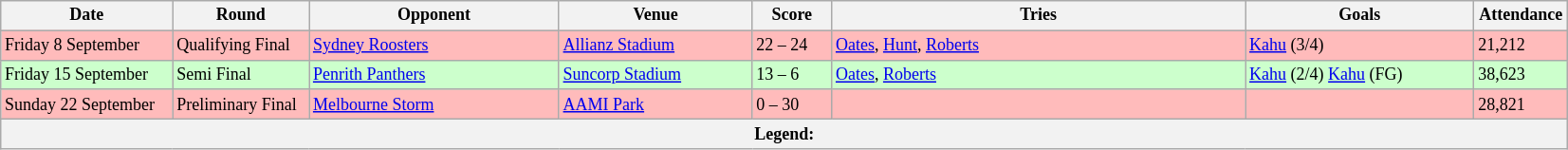<table class="wikitable" style="font-size:75%;">
<tr>
<th width="115">Date</th>
<th width="90">Round</th>
<th width="170">Opponent</th>
<th width="130">Venue</th>
<th width="50">Score</th>
<th width="285">Tries</th>
<th width="155">Goals</th>
<th width="60">Attendance</th>
</tr>
<tr bgcolor=#FFBBBB>
<td>Friday 8 September</td>
<td>Qualifying Final</td>
<td> <a href='#'>Sydney Roosters</a></td>
<td><a href='#'>Allianz Stadium</a></td>
<td>22 – 24</td>
<td><a href='#'>Oates</a>, <a href='#'>Hunt</a>, <a href='#'>Roberts</a></td>
<td><a href='#'>Kahu</a> (3/4)</td>
<td>21,212</td>
</tr>
<tr bgcolor=#CCFFCC>
<td>Friday 15 September</td>
<td>Semi Final</td>
<td> <a href='#'>Penrith Panthers</a></td>
<td><a href='#'>Suncorp Stadium</a></td>
<td>13 – 6</td>
<td><a href='#'>Oates</a>, <a href='#'>Roberts</a></td>
<td><a href='#'>Kahu</a> (2/4) <a href='#'>Kahu</a> (FG)</td>
<td>38,623</td>
</tr>
<tr bgcolor=#FFBBBB>
<td>Sunday 22 September</td>
<td>Preliminary Final</td>
<td> <a href='#'>Melbourne Storm</a></td>
<td><a href='#'>AAMI Park</a></td>
<td>0 – 30</td>
<td></td>
<td></td>
<td>28,821</td>
</tr>
<tr>
<th ! colspan="9"><strong>Legend</strong>:    </th>
</tr>
</table>
